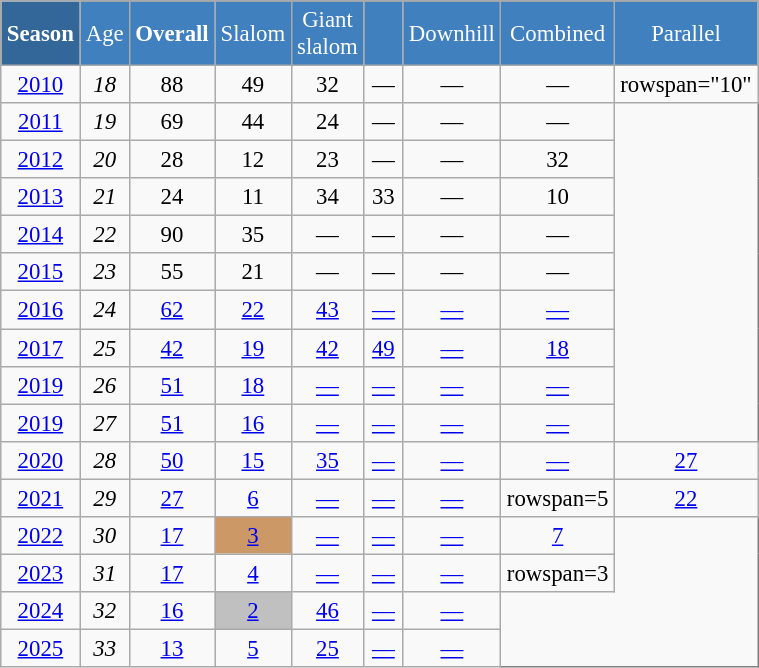<table class="wikitable"  style="font-size:95%; text-align:center; border:gray solid 1px; width:40%;">
<tr style="background:#369; color:white;">
<td rowspan="2" style="width:6%;"><strong>Season</strong></td>
</tr>
<tr style="background:#4180be; color:white;">
<td style="width:3%;">Age</td>
<td style="width:5%;"><strong>Overall</strong></td>
<td style="width:5%;">Slalom</td>
<td style="width:5%;">Giant<br>slalom</td>
<td style="width:5%;"></td>
<td style="width:5%;">Downhill</td>
<td style="width:5%;">Combined</td>
<td style="width:5%;">Parallel</td>
</tr>
<tr>
<td><a href='#'>2010</a></td>
<td><em>18</em></td>
<td>88</td>
<td>49</td>
<td>32</td>
<td>—</td>
<td>—</td>
<td>—</td>
<td>rowspan="10" </td>
</tr>
<tr>
<td><a href='#'>2011</a></td>
<td><em>19</em></td>
<td>69</td>
<td>44</td>
<td>24</td>
<td>—</td>
<td>—</td>
<td>—</td>
</tr>
<tr>
<td><a href='#'>2012</a></td>
<td><em>20</em></td>
<td>28</td>
<td>12</td>
<td>23</td>
<td>—</td>
<td>—</td>
<td>32</td>
</tr>
<tr>
<td><a href='#'>2013</a></td>
<td><em>21</em></td>
<td>24</td>
<td>11</td>
<td>34</td>
<td>33</td>
<td>—</td>
<td>10</td>
</tr>
<tr>
<td><a href='#'>2014</a></td>
<td><em>22</em></td>
<td>90</td>
<td>35</td>
<td>—</td>
<td>—</td>
<td>—</td>
<td>—</td>
</tr>
<tr>
<td><a href='#'>2015</a></td>
<td><em>23</em></td>
<td>55</td>
<td>21</td>
<td>—</td>
<td>—</td>
<td>—</td>
<td>—</td>
</tr>
<tr>
<td><a href='#'>2016</a></td>
<td><em>24</em></td>
<td><a href='#'>62</a></td>
<td><a href='#'>22</a></td>
<td><a href='#'>43</a></td>
<td><a href='#'>—</a></td>
<td><a href='#'>—</a></td>
<td><a href='#'>—</a></td>
</tr>
<tr>
<td><a href='#'>2017</a></td>
<td><em>25</em></td>
<td><a href='#'>42</a></td>
<td><a href='#'>19</a></td>
<td><a href='#'>42</a></td>
<td><a href='#'>49</a></td>
<td><a href='#'>—</a></td>
<td><a href='#'>18</a></td>
</tr>
<tr>
<td><a href='#'>2019</a></td>
<td><em>26</em></td>
<td><a href='#'>51</a></td>
<td><a href='#'>18</a></td>
<td><a href='#'>—</a></td>
<td><a href='#'>—</a></td>
<td><a href='#'>—</a></td>
<td><a href='#'>—</a></td>
</tr>
<tr>
<td><a href='#'>2019</a></td>
<td><em>27</em></td>
<td><a href='#'>51</a></td>
<td><a href='#'>16</a></td>
<td><a href='#'>—</a></td>
<td><a href='#'>—</a></td>
<td><a href='#'>—</a></td>
<td><a href='#'>—</a></td>
</tr>
<tr>
<td><a href='#'>2020</a></td>
<td><em>28</em></td>
<td><a href='#'>50</a></td>
<td><a href='#'>15</a></td>
<td><a href='#'>35</a></td>
<td><a href='#'>—</a></td>
<td><a href='#'>—</a></td>
<td><a href='#'>—</a></td>
<td><a href='#'>27</a></td>
</tr>
<tr>
<td><a href='#'>2021</a></td>
<td><em>29</em></td>
<td><a href='#'>27</a></td>
<td><a href='#'>6</a></td>
<td><a href='#'>—</a></td>
<td><a href='#'>—</a></td>
<td><a href='#'>—</a></td>
<td>rowspan=5</td>
<td><a href='#'>22</a></td>
</tr>
<tr>
<td><a href='#'>2022</a></td>
<td><em>30</em></td>
<td><a href='#'>17</a></td>
<td bgcolor="#c96"><a href='#'>3</a></td>
<td><a href='#'>—</a></td>
<td><a href='#'>—</a></td>
<td><a href='#'>—</a></td>
<td><a href='#'>7</a></td>
</tr>
<tr>
<td><a href='#'>2023</a></td>
<td><em>31</em></td>
<td><a href='#'>17</a></td>
<td><a href='#'>4</a></td>
<td><a href='#'>—</a></td>
<td><a href='#'>—</a></td>
<td><a href='#'>—</a></td>
<td>rowspan=3</td>
</tr>
<tr>
<td><a href='#'>2024</a></td>
<td><em>32</em></td>
<td><a href='#'>16</a></td>
<td bgcolor="silver"><a href='#'>2</a></td>
<td><a href='#'>46</a></td>
<td><a href='#'>—</a></td>
<td><a href='#'>—</a></td>
</tr>
<tr>
<td><a href='#'>2025</a></td>
<td><em>33</em></td>
<td><a href='#'>13</a></td>
<td><a href='#'>5</a></td>
<td><a href='#'>25</a></td>
<td><a href='#'>—</a></td>
<td><a href='#'>—</a></td>
</tr>
</table>
